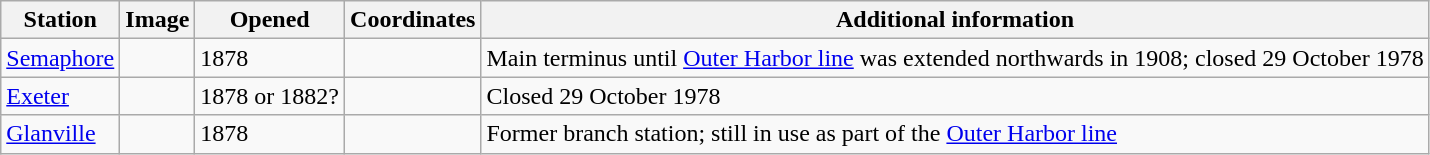<table class="wikitable sortable" border="2">
<tr>
<th>Station</th>
<th>Image</th>
<th>Opened</th>
<th>Coordinates</th>
<th>Additional information</th>
</tr>
<tr>
<td><a href='#'>Semaphore</a></td>
<td></td>
<td>1878</td>
<td></td>
<td>Main terminus until <a href='#'>Outer Harbor line</a> was extended northwards in 1908; closed 29 October 1978</td>
</tr>
<tr>
<td><a href='#'>Exeter</a></td>
<td></td>
<td>1878 or 1882?</td>
<td></td>
<td>Closed 29 October 1978</td>
</tr>
<tr>
<td><a href='#'>Glanville</a></td>
<td></td>
<td>1878</td>
<td><br></td>
<td>Former branch station; still in use as part of the <a href='#'>Outer Harbor line</a></td>
</tr>
</table>
